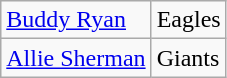<table class="wikitable">
<tr>
<td><a href='#'>Buddy Ryan</a></td>
<td>Eagles</td>
</tr>
<tr>
<td><a href='#'>Allie Sherman</a></td>
<td>Giants</td>
</tr>
</table>
